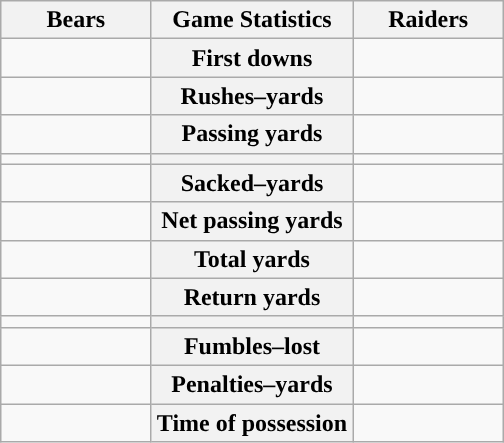<table class="wikitable" style="margin: 1em auto 1em auto">
<tr>
<th style="width:30%;">Bears</th>
<th style="width:40%;">Game Statistics</th>
<th style="width:30%;">Raiders</th>
</tr>
<tr>
<td style="text-align:right;"></td>
<th>First downs</th>
<td></td>
</tr>
<tr>
<td style="text-align:right;"></td>
<th>Rushes–yards</th>
<td></td>
</tr>
<tr>
<td style="text-align:right;"></td>
<th>Passing yards</th>
<td></td>
</tr>
<tr>
<td style="text-align:right;"></td>
<th></th>
<td></td>
</tr>
<tr>
<td style="text-align:right;"></td>
<th>Sacked–yards</th>
<td></td>
</tr>
<tr>
<td style="text-align:right;"></td>
<th>Net passing yards</th>
<td></td>
</tr>
<tr>
<td style="text-align:right;"></td>
<th>Total yards</th>
<td></td>
</tr>
<tr>
<td style="text-align:right;"></td>
<th>Return yards</th>
<td></td>
</tr>
<tr>
<td style="text-align:right;"></td>
<th></th>
<td></td>
</tr>
<tr>
<td style="text-align:right;"></td>
<th>Fumbles–lost</th>
<td></td>
</tr>
<tr>
<td style="text-align:right;"></td>
<th>Penalties–yards</th>
<td></td>
</tr>
<tr>
<td style="text-align:right;"></td>
<th>Time of possession</th>
<td></td>
</tr>
</table>
